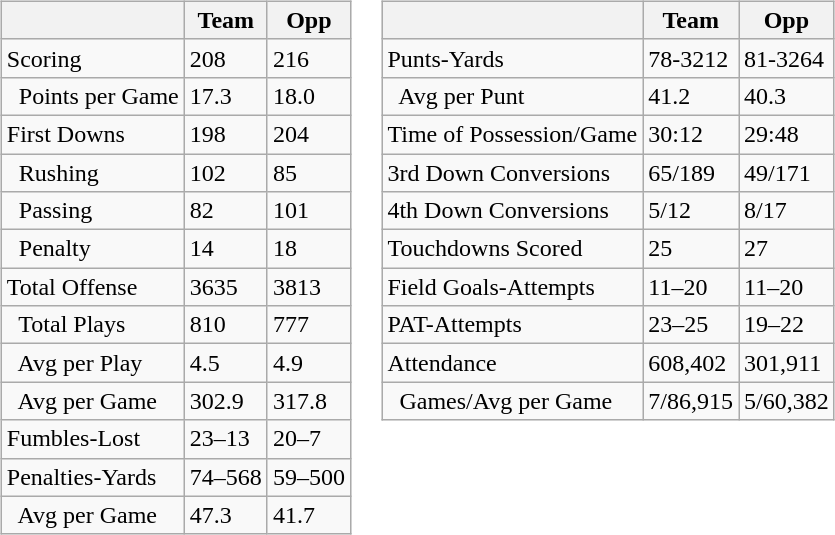<table>
<tr>
<td valign="top"><br><table class="wikitable" style="white-space:nowrap;">
<tr>
<th></th>
<th>Team</th>
<th>Opp</th>
</tr>
<tr>
<td>Scoring</td>
<td>208</td>
<td>216</td>
</tr>
<tr>
<td>  Points per Game</td>
<td>17.3</td>
<td>18.0</td>
</tr>
<tr>
<td>First Downs</td>
<td>198</td>
<td>204</td>
</tr>
<tr>
<td>  Rushing</td>
<td>102</td>
<td>85</td>
</tr>
<tr>
<td>  Passing</td>
<td>82</td>
<td>101</td>
</tr>
<tr>
<td>  Penalty</td>
<td>14</td>
<td>18</td>
</tr>
<tr>
<td>Total Offense</td>
<td>3635</td>
<td>3813</td>
</tr>
<tr>
<td>  Total Plays</td>
<td>810</td>
<td>777</td>
</tr>
<tr>
<td>  Avg per Play</td>
<td>4.5</td>
<td>4.9</td>
</tr>
<tr>
<td>  Avg per Game</td>
<td>302.9</td>
<td>317.8</td>
</tr>
<tr>
<td>Fumbles-Lost</td>
<td>23–13</td>
<td>20–7</td>
</tr>
<tr>
<td>Penalties-Yards</td>
<td>74–568</td>
<td>59–500</td>
</tr>
<tr>
<td>  Avg per Game</td>
<td>47.3</td>
<td>41.7</td>
</tr>
</table>
</td>
<td valign="top"><br><table class="wikitable" style="white-space:nowrap;">
<tr>
<th></th>
<th>Team</th>
<th>Opp</th>
</tr>
<tr>
<td>Punts-Yards</td>
<td>78-3212</td>
<td>81-3264</td>
</tr>
<tr>
<td>  Avg per Punt</td>
<td>41.2</td>
<td>40.3</td>
</tr>
<tr>
<td>Time of Possession/Game</td>
<td>30:12</td>
<td>29:48</td>
</tr>
<tr>
<td>3rd Down Conversions</td>
<td>65/189</td>
<td>49/171</td>
</tr>
<tr>
<td>4th Down Conversions</td>
<td>5/12</td>
<td>8/17</td>
</tr>
<tr>
<td>Touchdowns Scored</td>
<td>25</td>
<td>27</td>
</tr>
<tr>
<td>Field Goals-Attempts</td>
<td>11–20</td>
<td>11–20</td>
</tr>
<tr>
<td>PAT-Attempts</td>
<td>23–25</td>
<td>19–22</td>
</tr>
<tr>
<td>Attendance</td>
<td>608,402</td>
<td>301,911</td>
</tr>
<tr>
<td>  Games/Avg per Game</td>
<td>7/86,915</td>
<td>5/60,382</td>
</tr>
</table>
</td>
</tr>
</table>
